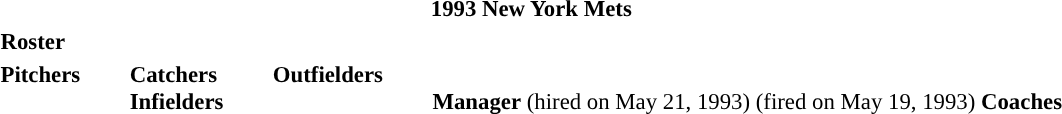<table class="toccolours" style="font-size: 95%;">
<tr>
<th colspan="10">1993 New York Mets</th>
</tr>
<tr>
<td colspan="10"><strong>Roster</strong></td>
</tr>
<tr>
<td valign="top"><strong>Pitchers</strong><br>

















</td>
<td width="25px"></td>
<td valign="top"><strong>Catchers</strong><br>

<strong>Infielders</strong>










</td>
<td width="25px"></td>
<td valign="top"><strong>Outfielders</strong><br>







</td>
<td width="25px"></td>
<td valign="top"><br><strong>Manager</strong>
 (hired on May 21, 1993)
 (fired on May 19, 1993)
<strong>Coaches</strong>







</td>
</tr>
</table>
